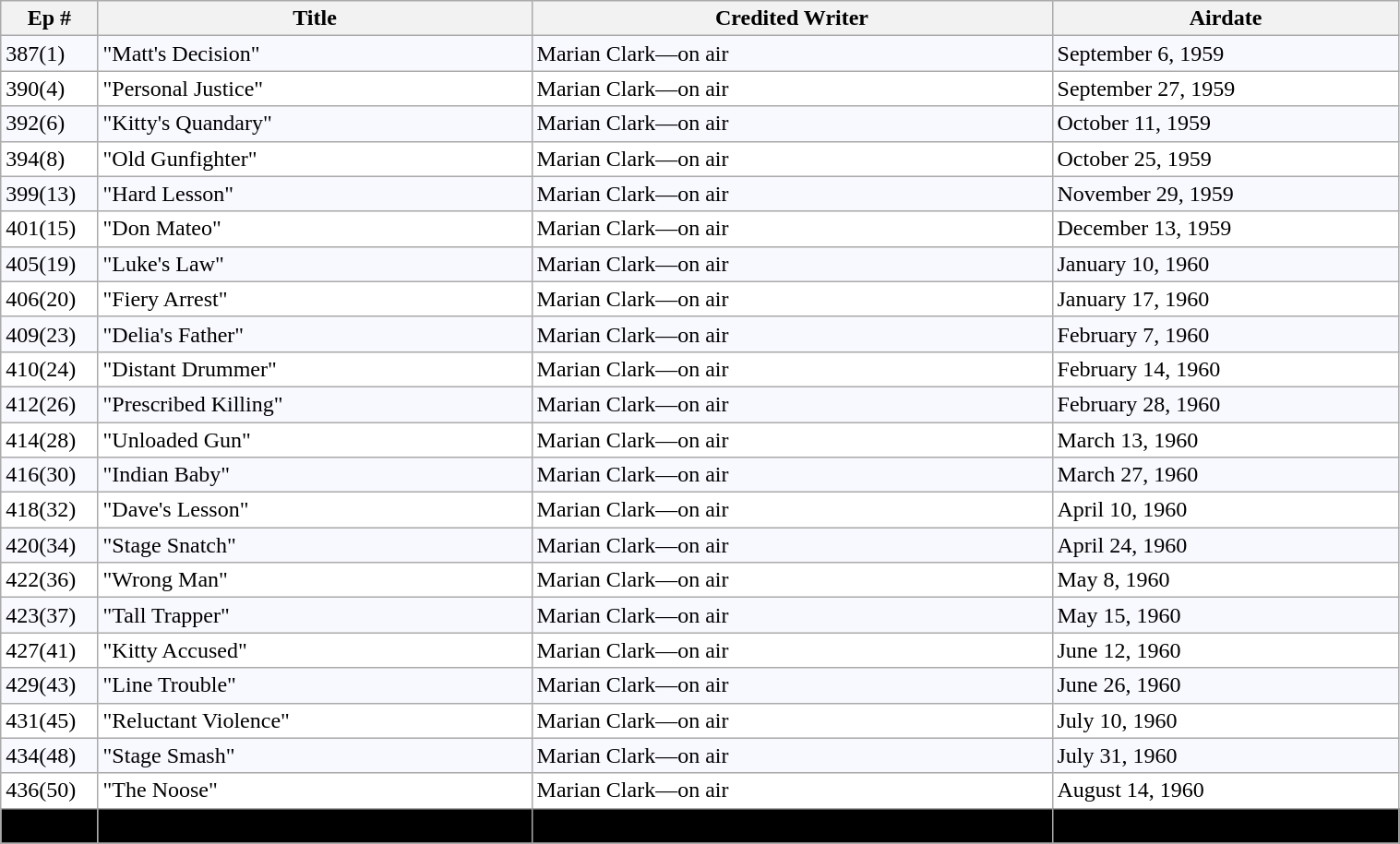<table class=wikitable width=80%>
<tr>
<th width=5%>Ep #</th>
<th width=25%>Title</th>
<th width=30%>Credited Writer</th>
<th width=20%>Airdate</th>
</tr>
<tr bgcolor=#F8F8FF>
<td>387(1)</td>
<td>"Matt's Decision"</td>
<td>Marian Clark—on air</td>
<td>September 6, 1959</td>
</tr>
<tr bgcolor=#FFFFFF>
<td>390(4)</td>
<td>"Personal Justice"</td>
<td>Marian Clark—on air</td>
<td>September 27, 1959</td>
</tr>
<tr bgcolor=#F8F8FF>
<td>392(6)</td>
<td>"Kitty's Quandary"</td>
<td>Marian Clark—on air</td>
<td>October 11, 1959</td>
</tr>
<tr bgcolor=#FFFFFF>
<td>394(8)</td>
<td>"Old Gunfighter"</td>
<td>Marian Clark—on air</td>
<td>October 25, 1959</td>
</tr>
<tr bgcolor=#F8F8FF>
<td>399(13)</td>
<td>"Hard Lesson"</td>
<td>Marian Clark—on air</td>
<td>November 29, 1959</td>
</tr>
<tr bgcolor=#FFFFFF>
<td>401(15)</td>
<td>"Don Mateo"</td>
<td>Marian Clark—on air</td>
<td>December 13, 1959</td>
</tr>
<tr bgcolor=#F8F8FF>
<td>405(19)</td>
<td>"Luke's Law"</td>
<td>Marian Clark—on air</td>
<td>January 10, 1960</td>
</tr>
<tr bgcolor=#FFFFFF>
<td>406(20)</td>
<td>"Fiery Arrest"</td>
<td>Marian Clark—on air</td>
<td>January 17, 1960</td>
</tr>
<tr bgcolor=#F8F8FF>
<td>409(23)</td>
<td>"Delia's Father"</td>
<td>Marian Clark—on air</td>
<td>February 7, 1960</td>
</tr>
<tr bgcolor=#FFFFFF>
<td>410(24)</td>
<td>"Distant Drummer"</td>
<td>Marian Clark—on air</td>
<td>February 14, 1960</td>
</tr>
<tr bgcolor=#F8F8FF>
<td>412(26)</td>
<td>"Prescribed Killing"</td>
<td>Marian Clark—on air</td>
<td>February 28, 1960</td>
</tr>
<tr bgcolor=#FFFFFF>
<td>414(28)</td>
<td>"Unloaded Gun"</td>
<td>Marian Clark—on air</td>
<td>March 13, 1960</td>
</tr>
<tr bgcolor=#F8F8FF>
<td>416(30)</td>
<td>"Indian Baby"</td>
<td>Marian Clark—on air</td>
<td>March 27, 1960</td>
</tr>
<tr bgcolor=#FFFFFF>
<td>418(32)</td>
<td>"Dave's Lesson"</td>
<td>Marian Clark—on air</td>
<td>April 10, 1960</td>
</tr>
<tr bgcolor=#F8F8FF>
<td>420(34)</td>
<td>"Stage Snatch"</td>
<td>Marian Clark—on air</td>
<td>April 24, 1960</td>
</tr>
<tr bgcolor=#FFFFFF>
<td>422(36)</td>
<td>"Wrong Man"</td>
<td>Marian Clark—on air</td>
<td>May 8, 1960</td>
</tr>
<tr bgcolor=#F8F8FF>
<td>423(37)</td>
<td>"Tall Trapper"</td>
<td>Marian Clark—on air</td>
<td>May 15, 1960</td>
</tr>
<tr bgcolor=#FFFFFF>
<td>427(41)</td>
<td>"Kitty Accused"</td>
<td>Marian Clark—on air</td>
<td>June 12, 1960</td>
</tr>
<tr bgcolor=#F8F8FF>
<td>429(43)</td>
<td>"Line Trouble"</td>
<td>Marian Clark—on air</td>
<td>June 26, 1960</td>
</tr>
<tr bgcolor=#FFFFFF>
<td>431(45)</td>
<td>"Reluctant Violence"</td>
<td>Marian Clark—on air</td>
<td>July 10, 1960</td>
</tr>
<tr bgcolor=#F8F8FF>
<td>434(48)</td>
<td>"Stage Smash"</td>
<td>Marian Clark—on air</td>
<td>July 31, 1960</td>
</tr>
<tr bgcolor=#FFFFFF>
<td>436(50)</td>
<td>"The Noose"</td>
<td>Marian Clark—on air</td>
<td>August 14, 1960</td>
</tr>
<tr bgcolor=#|- bgcolor=#F8F8FF>
<td>437(51)</td>
<td>"Dangerous Bath"</td>
<td>Marian Clark—on air</td>
<td>August 21, 1960</td>
</tr>
<tr bgcolor=#FFFFFF>
</tr>
</table>
